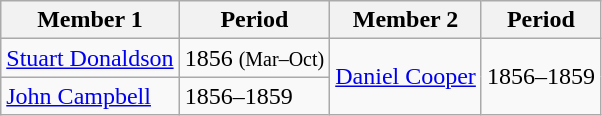<table class="wikitable">
<tr>
<th>Member 1</th>
<th>Period</th>
<th>Member 2</th>
<th>Period</th>
</tr>
<tr>
<td><a href='#'>Stuart Donaldson</a></td>
<td>1856 <small>(Mar–Oct)</small></td>
<td rowspan="2"><a href='#'>Daniel Cooper</a></td>
<td rowspan="2">1856–1859</td>
</tr>
<tr>
<td><a href='#'>John Campbell</a></td>
<td>1856–1859</td>
</tr>
</table>
